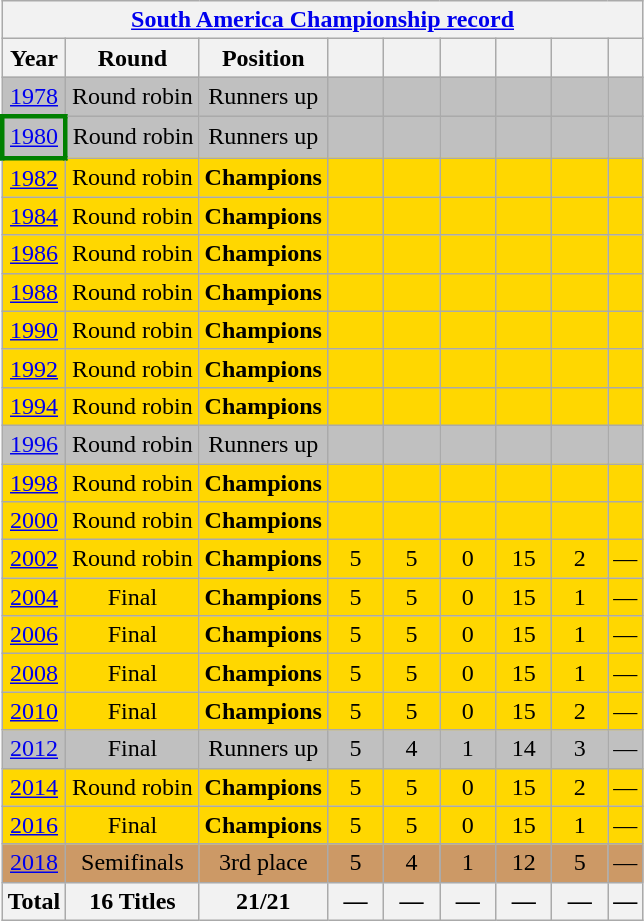<table class="wikitable" style="text-align: center;">
<tr>
<th colspan=9><strong><a href='#'>South America Championship record</a></strong></th>
</tr>
<tr>
<th><strong>Year</strong></th>
<th><strong>Round</strong></th>
<th><strong>Position</strong></th>
<th width=30><strong></strong></th>
<th width=30><strong></strong></th>
<th width=30><strong></strong></th>
<th width=30><strong></strong></th>
<th width=30><strong></strong></th>
<th><strong></strong></th>
</tr>
<tr bgcolor=silver>
<td> <a href='#'>1978</a></td>
<td>Round robin</td>
<td>Runners up</td>
<td></td>
<td></td>
<td></td>
<td></td>
<td></td>
<td></td>
</tr>
<tr bgcolor=silver>
<td Style="border:3px solid green"> <a href='#'>1980</a></td>
<td>Round robin</td>
<td>Runners up</td>
<td></td>
<td></td>
<td></td>
<td></td>
<td></td>
<td></td>
</tr>
<tr bgcolor=gold>
<td> <a href='#'>1982</a></td>
<td>Round robin</td>
<td><strong>Champions</strong></td>
<td></td>
<td></td>
<td></td>
<td></td>
<td></td>
<td></td>
</tr>
<tr bgcolor=gold>
<td> <a href='#'>1984</a></td>
<td>Round robin</td>
<td><strong>Champions</strong></td>
<td></td>
<td></td>
<td></td>
<td></td>
<td></td>
<td></td>
</tr>
<tr bgcolor=gold>
<td> <a href='#'>1986</a></td>
<td>Round robin</td>
<td><strong>Champions</strong></td>
<td></td>
<td></td>
<td></td>
<td></td>
<td></td>
<td></td>
</tr>
<tr bgcolor=gold>
<td> <a href='#'>1988</a></td>
<td>Round robin</td>
<td><strong>Champions</strong></td>
<td></td>
<td></td>
<td></td>
<td></td>
<td></td>
<td></td>
</tr>
<tr bgcolor=gold>
<td> <a href='#'>1990</a></td>
<td>Round robin</td>
<td><strong>Champions</strong></td>
<td></td>
<td></td>
<td></td>
<td></td>
<td></td>
<td></td>
</tr>
<tr bgcolor=gold>
<td> <a href='#'>1992</a></td>
<td>Round robin</td>
<td><strong>Champions</strong></td>
<td></td>
<td></td>
<td></td>
<td></td>
<td></td>
<td></td>
</tr>
<tr bgcolor=gold>
<td> <a href='#'>1994</a></td>
<td>Round robin</td>
<td><strong>Champions</strong></td>
<td></td>
<td></td>
<td></td>
<td></td>
<td></td>
<td></td>
</tr>
<tr bgcolor=silver>
<td> <a href='#'>1996</a></td>
<td>Round robin</td>
<td>Runners up</td>
<td></td>
<td></td>
<td></td>
<td></td>
<td></td>
<td></td>
</tr>
<tr bgcolor=gold>
<td> <a href='#'>1998</a></td>
<td>Round robin</td>
<td><strong>Champions</strong></td>
<td></td>
<td></td>
<td></td>
<td></td>
<td></td>
<td></td>
</tr>
<tr bgcolor=gold>
<td> <a href='#'>2000</a></td>
<td>Round robin</td>
<td><strong>Champions</strong></td>
<td></td>
<td></td>
<td></td>
<td></td>
<td></td>
<td></td>
</tr>
<tr bgcolor=gold>
<td> <a href='#'>2002</a></td>
<td>Round robin</td>
<td><strong>Champions</strong></td>
<td>5</td>
<td>5</td>
<td>0</td>
<td>15</td>
<td>2</td>
<td>—</td>
</tr>
<tr bgcolor=gold>
<td> <a href='#'>2004</a></td>
<td>Final</td>
<td><strong>Champions</strong></td>
<td>5</td>
<td>5</td>
<td>0</td>
<td>15</td>
<td>1</td>
<td>—</td>
</tr>
<tr bgcolor=gold>
<td> <a href='#'>2006</a></td>
<td>Final</td>
<td><strong>Champions</strong></td>
<td>5</td>
<td>5</td>
<td>0</td>
<td>15</td>
<td>1</td>
<td>—</td>
</tr>
<tr bgcolor=gold>
<td> <a href='#'>2008</a></td>
<td>Final</td>
<td><strong>Champions</strong></td>
<td>5</td>
<td>5</td>
<td>0</td>
<td>15</td>
<td>1</td>
<td>—</td>
</tr>
<tr bgcolor=gold>
<td> <a href='#'>2010</a></td>
<td>Final</td>
<td><strong>Champions</strong></td>
<td>5</td>
<td>5</td>
<td>0</td>
<td>15</td>
<td>2</td>
<td>—</td>
</tr>
<tr bgcolor=silver>
<td> <a href='#'>2012</a></td>
<td>Final</td>
<td>Runners up</td>
<td>5</td>
<td>4</td>
<td>1</td>
<td>14</td>
<td>3</td>
<td>—</td>
</tr>
<tr bgcolor=gold>
<td> <a href='#'>2014</a></td>
<td>Round robin</td>
<td><strong>Champions</strong></td>
<td>5</td>
<td>5</td>
<td>0</td>
<td>15</td>
<td>2</td>
<td>—</td>
</tr>
<tr bgcolor=gold>
<td> <a href='#'>2016</a></td>
<td>Final</td>
<td><strong>Champions</strong></td>
<td>5</td>
<td>5</td>
<td>0</td>
<td>15</td>
<td>1</td>
<td>—</td>
</tr>
<tr bgcolor=cc9966>
<td> <a href='#'>2018</a></td>
<td>Semifinals</td>
<td>3rd place</td>
<td>5</td>
<td>4</td>
<td>1</td>
<td>12</td>
<td>5</td>
<td>—</td>
</tr>
<tr>
<th><strong>Total</strong></th>
<th><strong>16 Titles</strong></th>
<th><strong>21/21</strong></th>
<th><strong>—</strong></th>
<th><strong>—</strong></th>
<th><strong>—</strong></th>
<th><strong>—</strong></th>
<th><strong>—</strong></th>
<th><strong>—</strong></th>
</tr>
</table>
